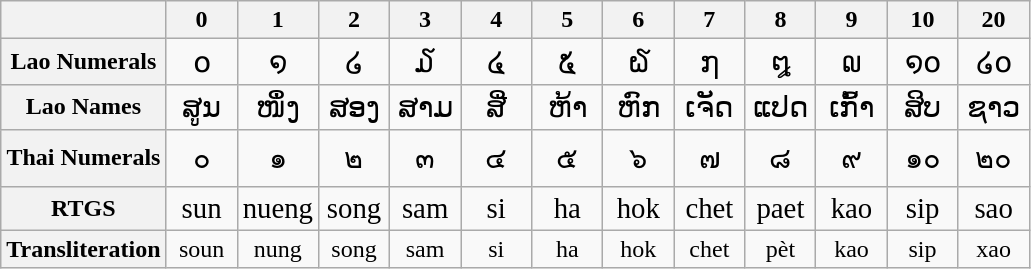<table class=wikitable>
<tr>
<th></th>
<th width=40>0</th>
<th width=40>1</th>
<th width=40>2</th>
<th width=40>3</th>
<th width=40>4</th>
<th width=40>5</th>
<th width=40>6</th>
<th width=40>7</th>
<th width=40>8</th>
<th width=40>9</th>
<th width=40>10</th>
<th width=40>20</th>
</tr>
<tr align=center>
<th>Lao Numerals</th>
<td><big> ໐ </big></td>
<td><big> ໑ </big></td>
<td><big> ໒ </big></td>
<td><big> ໓ </big></td>
<td><big> ໔ </big></td>
<td><big> ໕ </big></td>
<td><big> ໖ </big></td>
<td><big> ໗ </big></td>
<td><big> ໘ </big></td>
<td><big> ໙ </big></td>
<td><big> ໑໐ </big></td>
<td><big> ໒໐ </big></td>
</tr>
<tr align=center>
<th>Lao Names</th>
<td><big> ສູນ </big></td>
<td><big> ໜຶ່ງ </big></td>
<td><big> ສອງ </big></td>
<td><big> ສາມ </big></td>
<td><big> ສີ່ </big></td>
<td><big> ຫ້າ </big></td>
<td><big> ຫົກ </big></td>
<td><big> ເຈັດ </big></td>
<td><big> ແປດ </big></td>
<td><big> ເກົ້າ </big></td>
<td><big> ສິບ </big></td>
<td><big> ຊາວ </big></td>
</tr>
<tr align=center>
<th>Thai Numerals</th>
<td><big> ๐ </big></td>
<td><big> ๑ </big></td>
<td><big> ๒ </big></td>
<td><big> ๓ </big></td>
<td><big> ๔ </big></td>
<td><big> ๕ </big></td>
<td><big> ๖ </big></td>
<td><big> ๗ </big></td>
<td><big> ๘ </big></td>
<td><big> ๙ </big></td>
<td><big> ๑๐ </big></td>
<td><big> ๒๐ </big></td>
</tr>
<tr align=center>
<th>RTGS</th>
<td><big> sun </big></td>
<td><big> nueng </big></td>
<td><big> song </big></td>
<td><big> sam </big></td>
<td><big> si </big></td>
<td><big> ha </big></td>
<td><big> hok </big></td>
<td><big> chet </big></td>
<td><big> paet </big></td>
<td><big> kao </big></td>
<td><big> sip </big></td>
<td><big> sao </big></td>
</tr>
<tr align=center>
<th>Transliteration</th>
<td>soun</td>
<td>nung</td>
<td>song</td>
<td>sam</td>
<td>si</td>
<td>ha</td>
<td>hok</td>
<td>chet</td>
<td>pèt</td>
<td>kao</td>
<td>sip</td>
<td>xao</td>
</tr>
</table>
